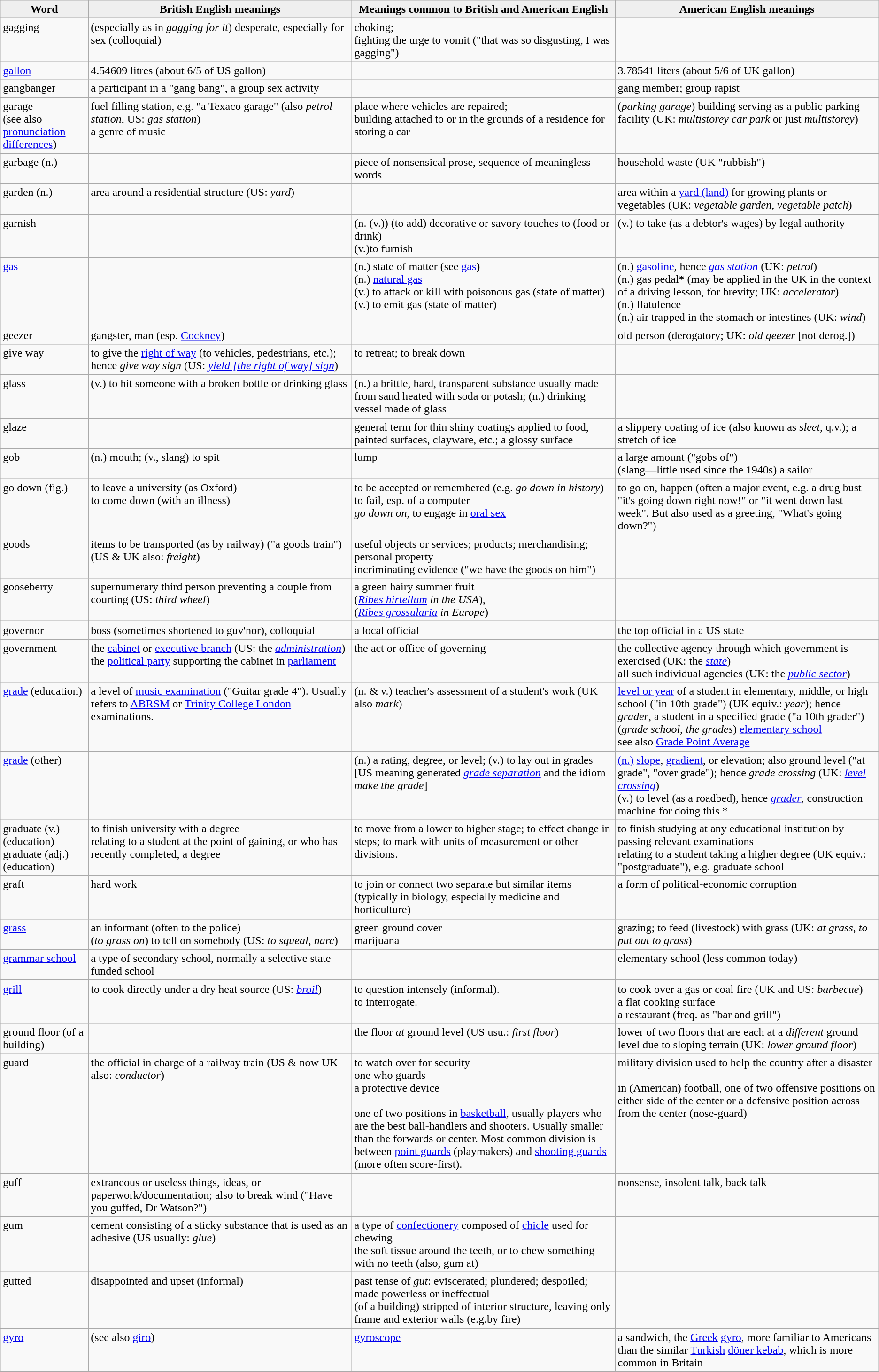<table class="wikitable">
<tr>
<th style="width:10%; background:#efefef;">Word</th>
<th style="width:30%; background:#efefef;">British English meanings</th>
<th style="width:30%; background:#efefef;">Meanings common to British and American English</th>
<th style="width:30%; background:#efefef;">American English meanings</th>
</tr>
<tr valign="top">
<td>gagging</td>
<td>(especially as in <em>gagging for it</em>) desperate, especially for sex (colloquial)</td>
<td>choking;<br>fighting the urge to vomit ("that was so disgusting, I was gagging")</td>
<td> </td>
</tr>
<tr valign="top">
<td><a href='#'>gallon</a></td>
<td>4.54609 litres (about 6/5 of US gallon)</td>
<td> </td>
<td>3.78541 liters (about 5/6 of UK gallon)</td>
</tr>
<tr valign="top">
<td>gangbanger</td>
<td>a participant in a "gang bang", a group sex activity</td>
<td></td>
<td>gang member; group rapist</td>
</tr>
<tr valign="top">
<td>garage<br>(see also <a href='#'>pronunciation differences</a>)</td>
<td>fuel filling station, e.g. "a Texaco garage" (also <em>petrol station</em>, US: <em>gas station</em>)<br>a genre of music</td>
<td>place where vehicles are repaired;<br>building attached to or in the grounds of a residence for storing a car</td>
<td>(<em>parking garage</em>) building serving as a public parking facility (UK: <em>multistorey car park</em> or just <em>multistorey</em>)</td>
</tr>
<tr valign="top">
<td>garbage (n.)</td>
<td></td>
<td>piece of nonsensical prose, sequence of meaningless words</td>
<td>household waste (UK "rubbish")</td>
</tr>
<tr valign="top">
<td>garden (n.)</td>
<td>area around a residential structure (US: <em>yard</em>)</td>
<td> </td>
<td>area within a <a href='#'>yard (land)</a> for growing plants or vegetables (UK: <em>vegetable garden, vegetable patch</em>)</td>
</tr>
<tr valign="top">
<td>garnish</td>
<td> </td>
<td>(n. (v.)) (to add) decorative or savory touches to (food or drink)<br>(v.)to furnish</td>
<td>(v.) to take (as a debtor's wages) by legal authority</td>
</tr>
<tr valign="top">
<td><a href='#'>gas</a></td>
<td> </td>
<td>(n.) state of matter (see <a href='#'>gas</a>)<br>(n.) <a href='#'>natural gas</a><br>(v.) to attack or kill with poisonous gas (state of matter)<br>(v.) to emit gas (state of matter)</td>
<td>(n.) <a href='#'>gasoline</a>, hence <em><a href='#'>gas station</a></em> (UK: <em>petrol</em>)<br>(n.) gas pedal* (may be applied in the UK in the context of a driving lesson, for brevity; UK: <em>accelerator</em>)<br>(n.) flatulence<br>(n.) air trapped in the stomach or intestines (UK: <em>wind</em>)<br></td>
</tr>
<tr valign="top">
<td>geezer</td>
<td>gangster, man (esp. <a href='#'>Cockney</a>)</td>
<td> </td>
<td>old person (derogatory; UK: <em>old geezer</em> [not derog.])</td>
</tr>
<tr valign="top">
<td>give way</td>
<td>to give the <a href='#'>right of way</a> (to vehicles, pedestrians, etc.); hence <em>give way sign</em> (US: <em><a href='#'>yield [the right of way] sign</a></em>)</td>
<td>to retreat; to break down</td>
<td> </td>
</tr>
<tr valign="top">
<td>glass</td>
<td>(v.) to hit someone with a broken bottle or drinking glass</td>
<td>(n.) a brittle, hard, transparent substance usually made from sand heated with soda or potash; (n.) drinking vessel made of glass</td>
<td> </td>
</tr>
<tr valign="top">
<td>glaze</td>
<td> </td>
<td>general term for thin shiny coatings applied to food, painted surfaces, clayware, etc.; a glossy surface</td>
<td>a slippery coating of ice (also known as <em>sleet</em>, q.v.); a stretch of ice</td>
</tr>
<tr valign="top">
<td>gob</td>
<td>(n.) mouth; (v., slang) to spit</td>
<td>lump</td>
<td>a large amount ("gobs of")<br>(slang—little used since the 1940s) a sailor</td>
</tr>
<tr valign="top">
<td>go down (fig.)</td>
<td>to leave a university (as Oxford)<br>to come down (with an illness)</td>
<td>to be accepted or remembered (e.g. <em>go down in history</em>)<br>to fail, esp. of a computer<br><em>go down on</em>, to engage in <a href='#'>oral sex</a></td>
<td>to go on, happen (often a major event, e.g. a drug bust "it's going down right now!" or "it went down last week". But also used as a greeting, "What's going down?")</td>
</tr>
<tr valign="top">
<td>goods</td>
<td>items to be transported (as by railway) ("a goods train") (US & UK also: <em>freight</em>)</td>
<td>useful objects or services; products; merchandising; personal property<br>incriminating evidence ("we have the goods on him")</td>
<td> </td>
</tr>
<tr valign="top">
<td>gooseberry</td>
<td>supernumerary third person preventing a couple from courting (US: <em>third wheel</em>)</td>
<td>a green hairy summer fruit <br>(<em><a href='#'>Ribes hirtellum</a> in the USA</em>),<br> (<em><a href='#'>Ribes grossularia</a> in Europe</em>)</td>
<td> </td>
</tr>
<tr valign="top">
<td>governor</td>
<td>boss (sometimes shortened to guv'nor), colloquial</td>
<td>a local official</td>
<td>the top official in a US state</td>
</tr>
<tr valign="top">
<td>government</td>
<td>the <a href='#'>cabinet</a> or <a href='#'>executive branch</a> (US: the <em><a href='#'>administration</a></em>)<br>the <a href='#'>political party</a> supporting the cabinet in <a href='#'>parliament</a></td>
<td>the act or office of governing</td>
<td>the collective agency through which government is exercised (UK: the <em><a href='#'>state</a></em>) <br>all such individual agencies (UK: the <em><a href='#'>public sector</a></em>)</td>
</tr>
<tr valign="top">
<td><a href='#'>grade</a> (education)</td>
<td>a level of <a href='#'>music examination</a> ("Guitar grade 4"). Usually refers to <a href='#'>ABRSM</a> or <a href='#'>Trinity College London</a> examinations.</td>
<td>(n. & v.) teacher's assessment of a student's work (UK also <em>mark</em>)</td>
<td><a href='#'>level or year</a> of a student in elementary, middle, or high school ("in 10th grade") (UK equiv.: <em>year</em>); hence <em>grader</em>, a student in a specified grade ("a 10th grader")<br>(<em>grade school</em>, <em>the grades</em>) <a href='#'>elementary school</a><br>see also <a href='#'>Grade Point Average</a></td>
</tr>
<tr valign="top">
<td><a href='#'>grade</a> (other)</td>
<td> </td>
<td>(n.) a rating, degree, or level; (v.) to lay out in grades<br>[US meaning generated <em><a href='#'>grade separation</a></em> and the idiom <em>make the grade</em>]</td>
<td><a href='#'>(n.)</a> <a href='#'>slope</a>, <a href='#'>gradient</a>, or elevation; also ground level ("at grade", "over grade"); hence <em>grade crossing</em> (UK: <em><a href='#'>level crossing</a></em>)<br>(v.) to level (as a roadbed), hence <em><a href='#'>grader</a></em>, construction machine for doing this *</td>
</tr>
<tr valign="top">
<td>graduate (v.) (education)<br>graduate (adj.) (education)</td>
<td>to finish university with a degree<br>relating to a student at the point of gaining, or who has recently completed, a degree</td>
<td>to move from a lower to higher stage; to effect change in steps; to mark with units of measurement or other divisions.</td>
<td>to finish studying at any educational institution by passing relevant examinations<br>relating to a student taking a higher degree (UK equiv.: "postgraduate"), e.g. graduate school</td>
</tr>
<tr valign="top">
<td>graft</td>
<td>hard work</td>
<td>to join or connect two separate but similar items (typically in biology, especially medicine and horticulture)</td>
<td>a form of political-economic corruption</td>
</tr>
<tr valign="top">
<td><a href='#'>grass</a></td>
<td>an informant (often to the police)<br>(<em>to grass on</em>) to tell on somebody (US: <em>to squeal, narc</em>)</td>
<td>green ground cover<br>marijuana</td>
<td>grazing; to feed (livestock) with grass (UK: <em>at grass</em>, <em>to put out to grass</em>)</td>
</tr>
<tr valign="top">
<td><a href='#'>grammar school</a></td>
<td>a type of secondary school, normally a selective state funded school</td>
<td> </td>
<td>elementary school (less common today)</td>
</tr>
<tr valign="top">
<td><a href='#'>grill</a></td>
<td>to cook directly under a dry heat source (US: <em><a href='#'>broil</a></em>)</td>
<td>to question intensely (informal).<br>to interrogate.</td>
<td>to cook over a gas or coal fire (UK and US: <em>barbecue</em>)<br>a flat cooking surface<br>a restaurant (freq. as "bar and grill")</td>
</tr>
<tr valign="top">
<td>ground floor (of a building)</td>
<td> </td>
<td>the floor <em>at</em> ground level (US usu.: <em>first floor</em>)</td>
<td>lower of two floors that are each at a <em>different</em> ground level due to sloping terrain (UK: <em>lower ground floor</em>)</td>
</tr>
<tr valign="top">
<td>guard</td>
<td>the official in charge of a railway train (US & now UK also: <em>conductor</em>)</td>
<td>to watch over for security<br>one who guards<br>a protective device<br><br>one of two positions in <a href='#'>basketball</a>, usually players who are the best ball-handlers and shooters. Usually smaller than the forwards or center. Most common division is between <a href='#'>point guards</a> (playmakers) and <a href='#'>shooting guards</a> (more often score-first).</td>
<td>military division used to help the country after a disaster<br><br>in (American) football, one of two offensive positions on either side of the center or a defensive position across from the center (nose-guard)</td>
</tr>
<tr valign="top">
<td>guff</td>
<td>extraneous or useless things, ideas, or paperwork/documentation; also to break wind ("Have you guffed, Dr Watson?")</td>
<td> </td>
<td>nonsense, insolent talk, back talk</td>
</tr>
<tr valign="top">
<td>gum</td>
<td>cement consisting of a sticky substance that is used as an adhesive (US usually: <em>glue</em>)</td>
<td>a type of <a href='#'>confectionery</a> composed of <a href='#'>chicle</a> used for chewing<br>the soft tissue around the teeth, or to chew something with no teeth (also, gum at)</td>
<td> </td>
</tr>
<tr valign="top">
<td>gutted</td>
<td>disappointed and upset (informal)</td>
<td>past tense of <em>gut</em>: eviscerated; plundered; despoiled; made powerless or ineffectual<br>(of a building) stripped of interior structure, leaving only frame and exterior walls (e.g.by fire)</td>
<td> </td>
</tr>
<tr valign="top">
<td><a href='#'>gyro</a></td>
<td>(see also <a href='#'>giro</a>)</td>
<td><a href='#'>gyroscope</a></td>
<td>a sandwich, the <a href='#'>Greek</a> <a href='#'>gyro</a>, more familiar to Americans than the similar <a href='#'>Turkish</a> <a href='#'>döner kebab</a>, which is more common in Britain</td>
</tr>
</table>
